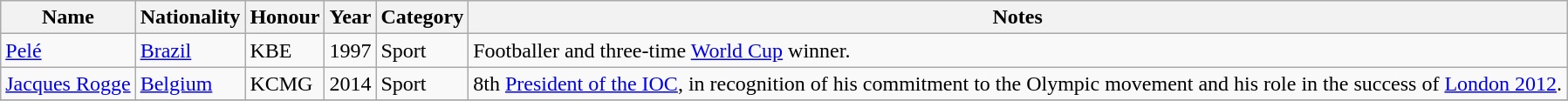<table class="wikitable sortable">
<tr>
<th>Name</th>
<th>Nationality</th>
<th>Honour</th>
<th>Year</th>
<th>Category</th>
<th class="unsortable">Notes</th>
</tr>
<tr>
<td><a href='#'>Pelé</a></td>
<td><a href='#'>Brazil</a></td>
<td>KBE</td>
<td>1997</td>
<td>Sport</td>
<td>Footballer and three-time <a href='#'>World Cup</a> winner.</td>
</tr>
<tr>
<td><a href='#'>Jacques Rogge</a></td>
<td><a href='#'>Belgium</a></td>
<td>KCMG</td>
<td>2014</td>
<td>Sport</td>
<td>8th <a href='#'>President of the IOC</a>, in recognition of his commitment to the Olympic movement and his role in the success of <a href='#'>London 2012</a>.</td>
</tr>
<tr>
</tr>
</table>
